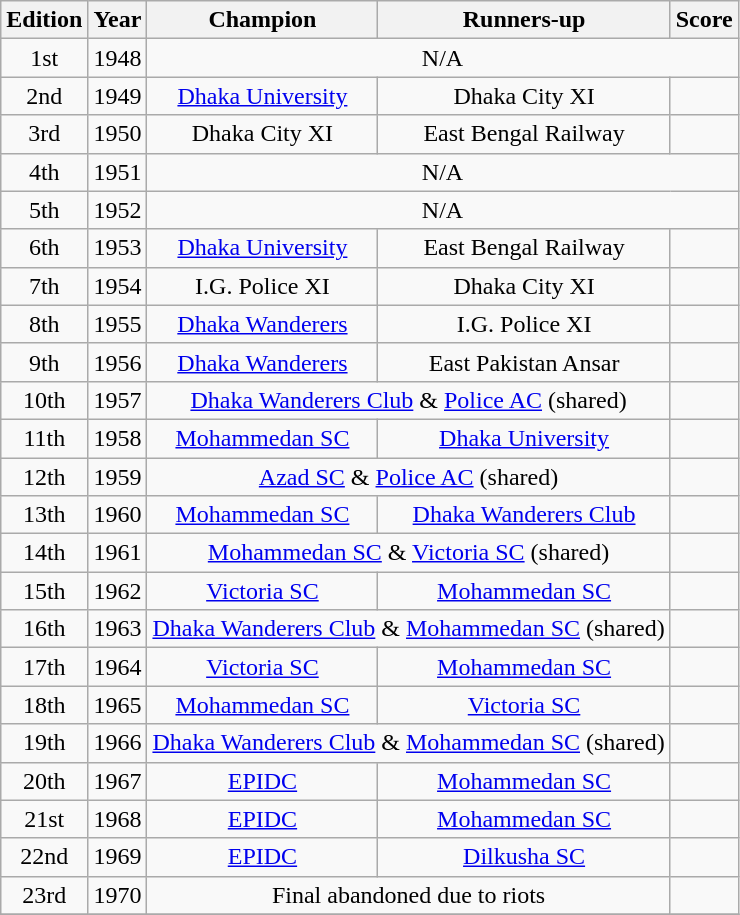<table class="sortable wikitable">
<tr>
<th>Edition</th>
<th>Year</th>
<th>Champion</th>
<th>Runners-up</th>
<th>Score</th>
</tr>
<tr>
<td align=center>1st</td>
<td align=center>1948</td>
<td colspan="3" style="text-align:center;">N/A</td>
</tr>
<tr>
<td align=center>2nd</td>
<td align=center>1949</td>
<td align=center><a href='#'>Dhaka University</a></td>
<td align=center>Dhaka City XI</td>
<td></td>
</tr>
<tr>
<td align=center>3rd</td>
<td align=center>1950</td>
<td align=center>Dhaka City XI</td>
<td align=center>East Bengal Railway</td>
<td></td>
</tr>
<tr>
<td align=center>4th</td>
<td align=center>1951</td>
<td colspan="3" style="text-align:center;">N/A</td>
</tr>
<tr>
<td align=center>5th</td>
<td align=center>1952</td>
<td colspan="3" style="text-align:center;">N/A</td>
</tr>
<tr>
<td align=center>6th</td>
<td align=center>1953</td>
<td align=center><a href='#'>Dhaka University</a></td>
<td align=center>East Bengal Railway</td>
<td></td>
</tr>
<tr>
<td align=center>7th</td>
<td align=center>1954</td>
<td align=center>I.G. Police XI</td>
<td align=center>Dhaka City XI</td>
<td></td>
</tr>
<tr>
<td align=center>8th</td>
<td align=center>1955</td>
<td align=center><a href='#'>Dhaka Wanderers</a></td>
<td align=center>I.G. Police XI</td>
<td></td>
</tr>
<tr>
<td align=center>9th</td>
<td align=center>1956</td>
<td align=center><a href='#'>Dhaka Wanderers</a></td>
<td align=center>East Pakistan Ansar</td>
<td></td>
</tr>
<tr>
<td align=center>10th</td>
<td align=center>1957</td>
<td colspan="2" style="text-align:center;"><a href='#'>Dhaka Wanderers Club</a> & <a href='#'>Police AC</a> (shared)</td>
<td></td>
</tr>
<tr>
<td align=center>11th</td>
<td align=center>1958</td>
<td align=center><a href='#'>Mohammedan SC</a></td>
<td align=center><a href='#'>Dhaka University</a></td>
<td></td>
</tr>
<tr>
<td align=center>12th</td>
<td align=center>1959</td>
<td colspan="2" style="text-align:center;"><a href='#'>Azad SC</a> & <a href='#'>Police AC</a> (shared)</td>
<td></td>
</tr>
<tr>
<td align=center>13th</td>
<td align=center>1960</td>
<td align=center><a href='#'>Mohammedan SC</a></td>
<td align=center><a href='#'>Dhaka Wanderers Club</a></td>
<td></td>
</tr>
<tr>
<td align=center>14th</td>
<td align=center>1961</td>
<td colspan="2" style="text-align:center;"><a href='#'>Mohammedan SC</a> & <a href='#'>Victoria SC</a> (shared)</td>
<td></td>
</tr>
<tr>
<td align=center>15th</td>
<td align=center>1962</td>
<td align=center><a href='#'>Victoria SC</a></td>
<td align=center><a href='#'>Mohammedan SC</a></td>
<td></td>
</tr>
<tr>
<td align=center>16th</td>
<td align=center>1963</td>
<td colspan="2" style="text-align:center;"><a href='#'>Dhaka Wanderers Club</a> & <a href='#'>Mohammedan SC</a> (shared)</td>
<td></td>
</tr>
<tr>
<td align=center>17th</td>
<td align=center>1964</td>
<td align=center><a href='#'>Victoria SC</a></td>
<td align=center><a href='#'>Mohammedan SC</a></td>
<td></td>
</tr>
<tr>
<td align=center>18th</td>
<td align=center>1965</td>
<td align=center><a href='#'>Mohammedan SC</a></td>
<td align=center><a href='#'>Victoria SC</a></td>
<td></td>
</tr>
<tr>
<td align=center>19th</td>
<td align=center>1966</td>
<td colspan="2" style="text-align:center;"><a href='#'>Dhaka Wanderers Club</a> & <a href='#'>Mohammedan SC</a> (shared)</td>
<td></td>
</tr>
<tr>
<td align=center>20th</td>
<td align=center>1967</td>
<td align=center><a href='#'>EPIDC</a></td>
<td align=center><a href='#'>Mohammedan SC</a></td>
<td></td>
</tr>
<tr>
<td align=center>21st</td>
<td align=center>1968</td>
<td align=center><a href='#'>EPIDC</a></td>
<td align=center><a href='#'>Mohammedan SC</a></td>
<td></td>
</tr>
<tr>
<td align=center>22nd</td>
<td align=center>1969</td>
<td align=center><a href='#'>EPIDC</a></td>
<td align=center><a href='#'>Dilkusha SC</a></td>
<td></td>
</tr>
<tr>
<td align=center>23rd</td>
<td align=center>1970</td>
<td colspan="2" style="text-align:center;">Final abandoned due to riots</td>
<td align=center></td>
</tr>
<tr>
</tr>
</table>
